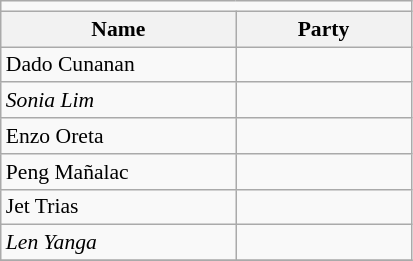<table class=wikitable style="font-size:90%">
<tr>
<td colspan=4 bgcolor=></td>
</tr>
<tr>
<th width=150px>Name</th>
<th colspan=2 width=110px>Party</th>
</tr>
<tr>
<td>Dado Cunanan</td>
<td></td>
</tr>
<tr>
<td><em>Sonia Lim</em></td>
<td></td>
</tr>
<tr>
<td>Enzo Oreta</td>
<td></td>
</tr>
<tr>
<td>Peng Mañalac</td>
<td></td>
</tr>
<tr>
<td>Jet Trias</td>
<td></td>
</tr>
<tr>
<td><em>Len Yanga</em></td>
<td></td>
</tr>
<tr>
</tr>
</table>
